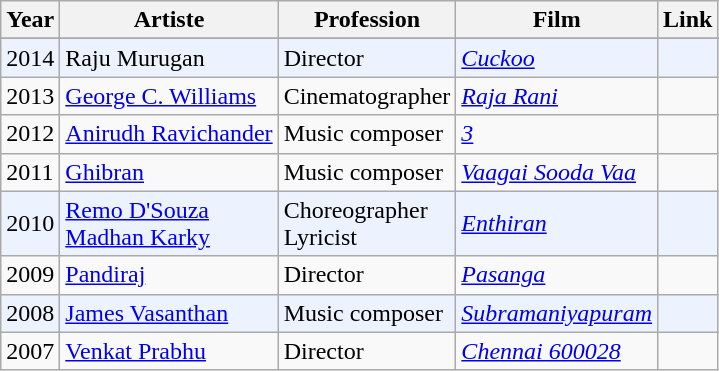<table class="wikitable">
<tr>
<th>Year</th>
<th>Artiste</th>
<th>Profession</th>
<th>Film</th>
<th>Link</th>
</tr>
<tr>
</tr>
<tr bgcolor=#edf3fe>
<td>2014</td>
<td>Raju Murugan</td>
<td>Director</td>
<td><em><a href='#'>Cuckoo</a></em></td>
<td></td>
</tr>
<tr>
<td>2013</td>
<td><a href='#'>George C. Williams</a></td>
<td>Cinematographer</td>
<td><em><a href='#'>Raja Rani</a></em></td>
<td></td>
</tr>
<tr>
<td>2012</td>
<td><a href='#'>Anirudh Ravichander</a></td>
<td>Music composer</td>
<td><em><a href='#'>3</a></em></td>
<td></td>
</tr>
<tr>
<td>2011</td>
<td><a href='#'>Ghibran</a></td>
<td>Music composer</td>
<td><em><a href='#'>Vaagai Sooda Vaa</a></em></td>
<td></td>
</tr>
<tr bgcolor=#edf3fe>
<td>2010</td>
<td><a href='#'>Remo D'Souza</a><br><a href='#'>Madhan Karky</a></td>
<td>Choreographer<br>Lyricist</td>
<td><em><a href='#'>Enthiran</a></em></td>
<td></td>
</tr>
<tr>
<td>2009</td>
<td><a href='#'>Pandiraj</a></td>
<td>Director</td>
<td><em><a href='#'>Pasanga</a></em></td>
<td></td>
</tr>
<tr bgcolor=#edf3fe>
<td>2008</td>
<td><a href='#'>James Vasanthan</a></td>
<td>Music composer</td>
<td><em><a href='#'>Subramaniyapuram</a></em></td>
<td></td>
</tr>
<tr>
<td>2007</td>
<td><a href='#'>Venkat Prabhu</a></td>
<td>Director</td>
<td><em><a href='#'>Chennai 600028</a></em></td>
<td></td>
</tr>
</table>
